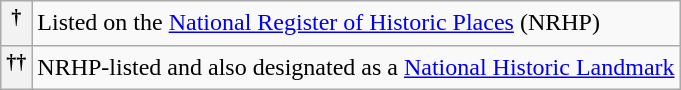<table class="wikitable">
<tr>
<th><sup>†</sup></th>
<td>Listed on the <a href='#'>National Register of Historic Places</a> (NRHP)</td>
</tr>
<tr>
<th><sup>††</sup></th>
<td>NRHP-listed and also designated as a <a href='#'>National Historic Landmark</a></td>
</tr>
</table>
